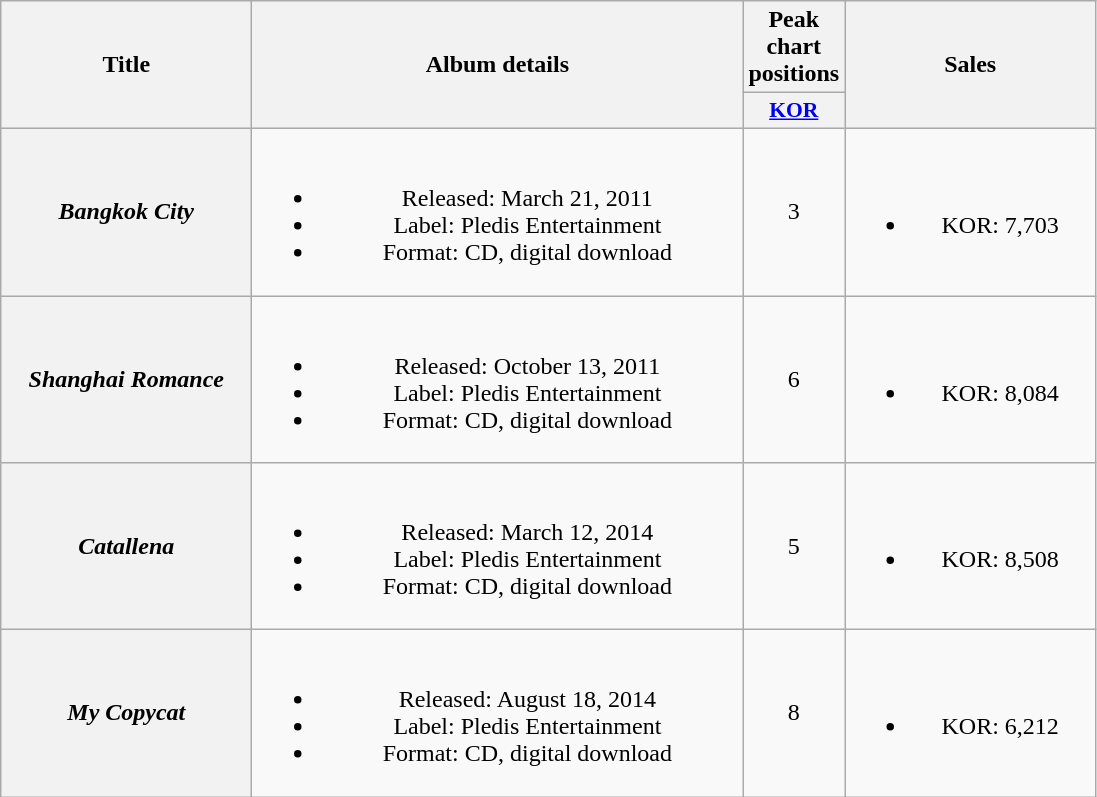<table class="wikitable plainrowheaders" style="text-align:center;">
<tr>
<th rowspan="2" style="width:10em;">Title</th>
<th rowspan="2" style="width:20em;">Album details</th>
<th colspan="1">Peak chart positions</th>
<th rowspan="2" style="width:10em;">Sales</th>
</tr>
<tr>
<th scope="col" style="width:3em;font-size:90%;"><a href='#'>KOR</a><br></th>
</tr>
<tr>
<th scope="row"><em>Bangkok City</em></th>
<td><br><ul><li>Released: March 21, 2011</li><li>Label: Pledis Entertainment</li><li>Format: CD, digital download</li></ul></td>
<td>3</td>
<td><br><ul><li>KOR: 7,703</li></ul></td>
</tr>
<tr>
<th scope="row"><em>Shanghai Romance</em></th>
<td><br><ul><li>Released: October 13, 2011</li><li>Label: Pledis Entertainment</li><li>Format: CD, digital download</li></ul></td>
<td>6</td>
<td><br><ul><li>KOR: 8,084</li></ul></td>
</tr>
<tr>
<th scope="row"><em>Catallena</em></th>
<td><br><ul><li>Released: March 12, 2014</li><li>Label: Pledis Entertainment</li><li>Format: CD, digital download</li></ul></td>
<td>5</td>
<td><br><ul><li>KOR: 8,508</li></ul></td>
</tr>
<tr>
<th scope="row"><em>My Copycat</em></th>
<td><br><ul><li>Released: August 18, 2014</li><li>Label: Pledis Entertainment</li><li>Format: CD, digital download</li></ul></td>
<td>8</td>
<td><br><ul><li>KOR: 6,212</li></ul></td>
</tr>
</table>
